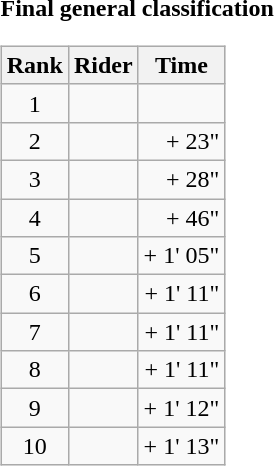<table>
<tr>
<td><strong>Final general classification</strong><br><table class="wikitable">
<tr>
<th scope="col">Rank</th>
<th scope="col">Rider</th>
<th scope="col">Time</th>
</tr>
<tr>
<td style="text-align:center;">1</td>
<td></td>
<td style="text-align:right;"></td>
</tr>
<tr>
<td style="text-align:center;">2</td>
<td></td>
<td style="text-align:right;">+ 23"</td>
</tr>
<tr>
<td style="text-align:center;">3</td>
<td></td>
<td style="text-align:right;">+ 28"</td>
</tr>
<tr>
<td style="text-align:center;">4</td>
<td></td>
<td style="text-align:right;">+ 46"</td>
</tr>
<tr>
<td style="text-align:center;">5</td>
<td></td>
<td style="text-align:right;">+ 1' 05"</td>
</tr>
<tr>
<td style="text-align:center;">6</td>
<td></td>
<td style="text-align:right;">+ 1' 11"</td>
</tr>
<tr>
<td style="text-align:center;">7</td>
<td></td>
<td style="text-align:right;">+ 1' 11"</td>
</tr>
<tr>
<td style="text-align:center;">8</td>
<td></td>
<td style="text-align:right;">+ 1' 11"</td>
</tr>
<tr>
<td style="text-align:center;">9</td>
<td></td>
<td style="text-align:right;">+ 1' 12"</td>
</tr>
<tr>
<td style="text-align:center;">10</td>
<td></td>
<td style="text-align:right;">+ 1' 13"</td>
</tr>
</table>
</td>
</tr>
</table>
